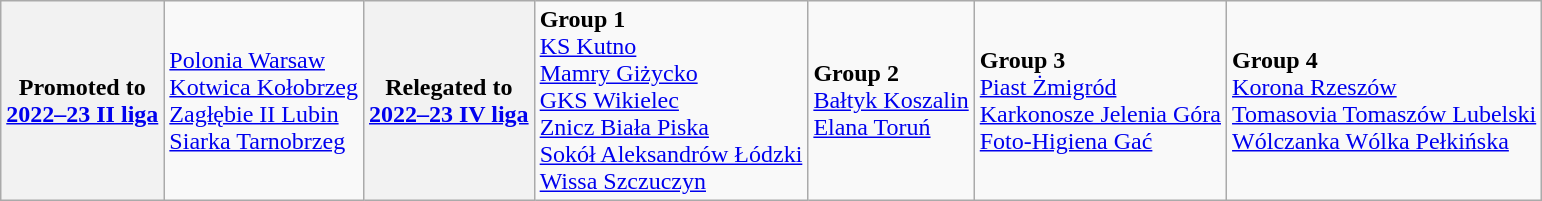<table class="wikitable">
<tr>
<th>Promoted to<br><a href='#'>2022–23 II liga</a></th>
<td> <a href='#'>Polonia Warsaw</a><br> <a href='#'>Kotwica Kołobrzeg</a><br> <a href='#'>Zagłębie II Lubin</a><br> <a href='#'>Siarka Tarnobrzeg</a></td>
<th>Relegated to<br><a href='#'>2022–23 IV liga</a></th>
<td><strong>Group 1</strong><br> <a href='#'>KS Kutno</a><br> <a href='#'>Mamry Giżycko</a><br> <a href='#'>GKS Wikielec</a><br> <a href='#'>Znicz Biała Piska</a><br> <a href='#'>Sokół Aleksandrów Łódzki</a><br> <a href='#'>Wissa Szczuczyn</a></td>
<td><strong>Group 2</strong><br> <a href='#'>Bałtyk Koszalin</a><br> <a href='#'>Elana Toruń</a></td>
<td><strong>Group 3</strong><br> <a href='#'>Piast Żmigród</a><br> <a href='#'>Karkonosze Jelenia Góra</a><br> <a href='#'>Foto-Higiena Gać</a></td>
<td><strong>Group 4</strong><br> <a href='#'>Korona Rzeszów</a><br> <a href='#'>Tomasovia Tomaszów Lubelski</a><br> <a href='#'>Wólczanka Wólka Pełkińska</a></td>
</tr>
</table>
